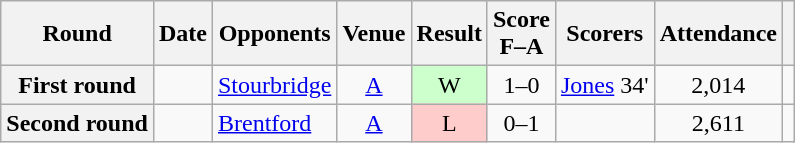<table class="wikitable plainrowheaders sortable" style="text-align:center">
<tr>
<th scope="col">Round</th>
<th scope="col">Date</th>
<th scope="col">Opponents</th>
<th scope="col">Venue</th>
<th scope="col">Result</th>
<th scope="col">Score<br>F–A</th>
<th scope="col" class="unsortable">Scorers</th>
<th scope="col">Attendance</th>
<th scope="col" class="unsortable"></th>
</tr>
<tr>
<th scope=row>First round</th>
<td align=left></td>
<td align=left><a href='#'>Stourbridge</a></td>
<td><a href='#'>A</a></td>
<td bgcolor="#CCFFCC">W</td>
<td>1–0</td>
<td align=left><a href='#'>Jones</a> 34'</td>
<td>2,014</td>
<td></td>
</tr>
<tr>
<th scope=row>Second round</th>
<td align=left></td>
<td align=left><a href='#'>Brentford</a></td>
<td><a href='#'>A</a></td>
<td bgcolor="#FFCCCC">L</td>
<td>0–1</td>
<td></td>
<td>2,611</td>
<td></td>
</tr>
</table>
